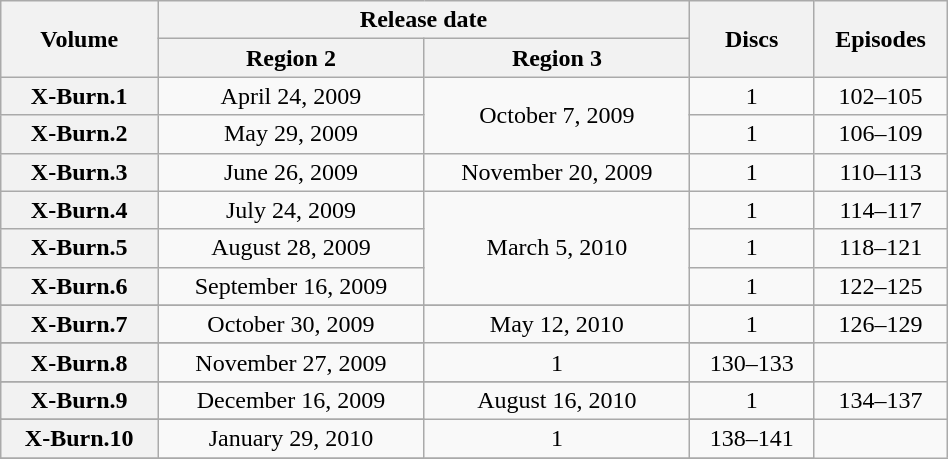<table class="wikitable" style="width: 50%; text-align: center;">
<tr>
<th rowspan=2>Volume</th>
<th colspan=2>Release date</th>
<th rowspan=2>Discs</th>
<th rowspan=2>Episodes</th>
</tr>
<tr>
<th>Region 2</th>
<th>Region 3</th>
</tr>
<tr>
<th>X-Burn.1</th>
<td>April 24, 2009</td>
<td rowspan=2>October 7, 2009</td>
<td>1</td>
<td>102–105</td>
</tr>
<tr>
<th>X-Burn.2</th>
<td>May 29, 2009</td>
<td>1</td>
<td>106–109</td>
</tr>
<tr>
<th>X-Burn.3</th>
<td>June 26, 2009</td>
<td>November 20, 2009</td>
<td>1</td>
<td>110–113</td>
</tr>
<tr>
<th>X-Burn.4</th>
<td>July 24, 2009</td>
<td rowspan=3>March 5, 2010</td>
<td>1</td>
<td>114–117</td>
</tr>
<tr>
<th>X-Burn.5</th>
<td>August 28, 2009</td>
<td>1</td>
<td>118–121</td>
</tr>
<tr>
<th>X-Burn.6</th>
<td>September 16, 2009</td>
<td>1</td>
<td>122–125</td>
</tr>
<tr>
</tr>
<tr>
<th>X-Burn.7</th>
<td>October 30, 2009</td>
<td rowspan=2>May 12, 2010</td>
<td>1</td>
<td>126–129</td>
</tr>
<tr>
</tr>
<tr>
<th>X-Burn.8</th>
<td>November 27, 2009</td>
<td>1</td>
<td>130–133</td>
</tr>
<tr>
</tr>
<tr>
<th>X-Burn.9</th>
<td>December 16, 2009</td>
<td rowspan=2>August 16, 2010</td>
<td>1</td>
<td>134–137</td>
</tr>
<tr>
</tr>
<tr>
<th>X-Burn.10</th>
<td>January 29, 2010</td>
<td>1</td>
<td>138–141</td>
</tr>
<tr>
</tr>
</table>
